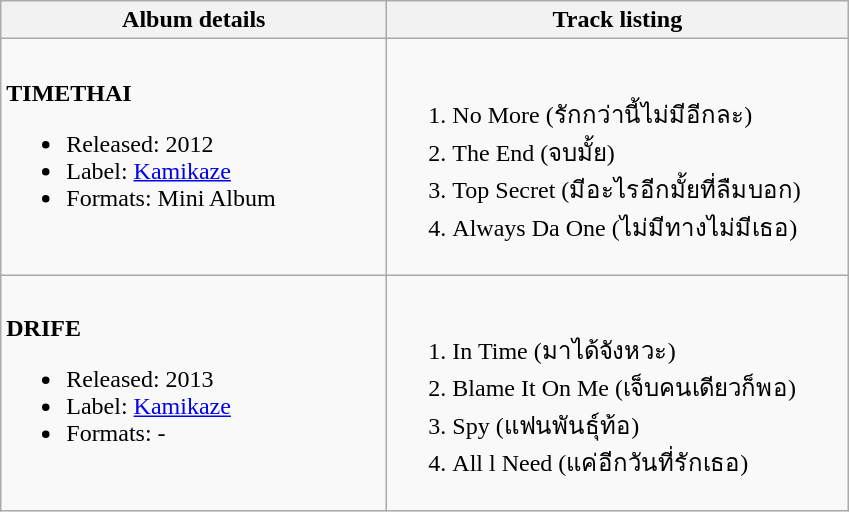<table class="wikitable">
<tr>
<th align="left" width="250px">Album details</th>
<th align="left" width="300px">Track listing</th>
</tr>
<tr>
<td align = "left"><strong> TIMETHAI </strong><br><ul><li>Released: 2012</li><li>Label: <a href='#'>Kamikaze</a></li><li>Formats: Mini Album</li></ul></td>
<td><br><ol><li>No More (รักกว่านี้ไม่มีอีกละ)</li><li>The End (จบมั้ย)</li><li>Top Secret (มีอะไรอีกมั้ยที่ลืมบอก)</li><li>Always Da One (ไม่มีทางไม่มีเธอ)</li></ol></td>
</tr>
<tr>
<td align = "left"><strong> DRIFE </strong><br><ul><li>Released: 2013</li><li>Label: <a href='#'>Kamikaze</a></li><li>Formats: -</li></ul></td>
<td><br><ol><li>In Time (มาได้จังหวะ)</li><li>Blame It On Me (เจ็บคนเดียวก็พอ)</li><li>Spy (แฟนพันธุ์ท้อ)</li><li>All l Need (แค่อีกวันที่รักเธอ)</li></ol></td>
</tr>
</table>
